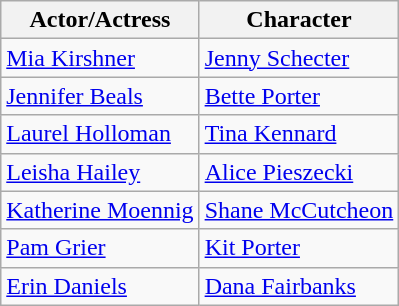<table class="wikitable">
<tr ">
<th rowspan=1>Actor/Actress</th>
<th rowspan=1>Character</th>
</tr>
<tr>
<td><a href='#'>Mia Kirshner</a></td>
<td><a href='#'>Jenny Schecter</a></td>
</tr>
<tr>
<td><a href='#'>Jennifer Beals</a></td>
<td><a href='#'>Bette Porter</a></td>
</tr>
<tr>
<td><a href='#'>Laurel Holloman</a></td>
<td><a href='#'>Tina Kennard</a></td>
</tr>
<tr>
<td><a href='#'>Leisha Hailey</a></td>
<td><a href='#'>Alice Pieszecki</a></td>
</tr>
<tr>
<td><a href='#'>Katherine Moennig</a></td>
<td><a href='#'>Shane McCutcheon</a></td>
</tr>
<tr>
<td><a href='#'>Pam Grier</a></td>
<td><a href='#'>Kit Porter</a></td>
</tr>
<tr>
<td><a href='#'>Erin Daniels</a></td>
<td><a href='#'>Dana Fairbanks</a></td>
</tr>
</table>
